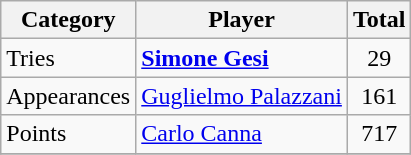<table class="wikitable">
<tr>
<th>Category</th>
<th>Player</th>
<th>Total</th>
</tr>
<tr>
<td>Tries</td>
<td><strong><a href='#'>Simone Gesi</a></strong></td>
<td align=center>29</td>
</tr>
<tr>
<td>Appearances</td>
<td><a href='#'>Guglielmo Palazzani</a></td>
<td align=center>161</td>
</tr>
<tr>
<td>Points</td>
<td><a href='#'>Carlo Canna</a></td>
<td align=center>717</td>
</tr>
<tr>
</tr>
</table>
